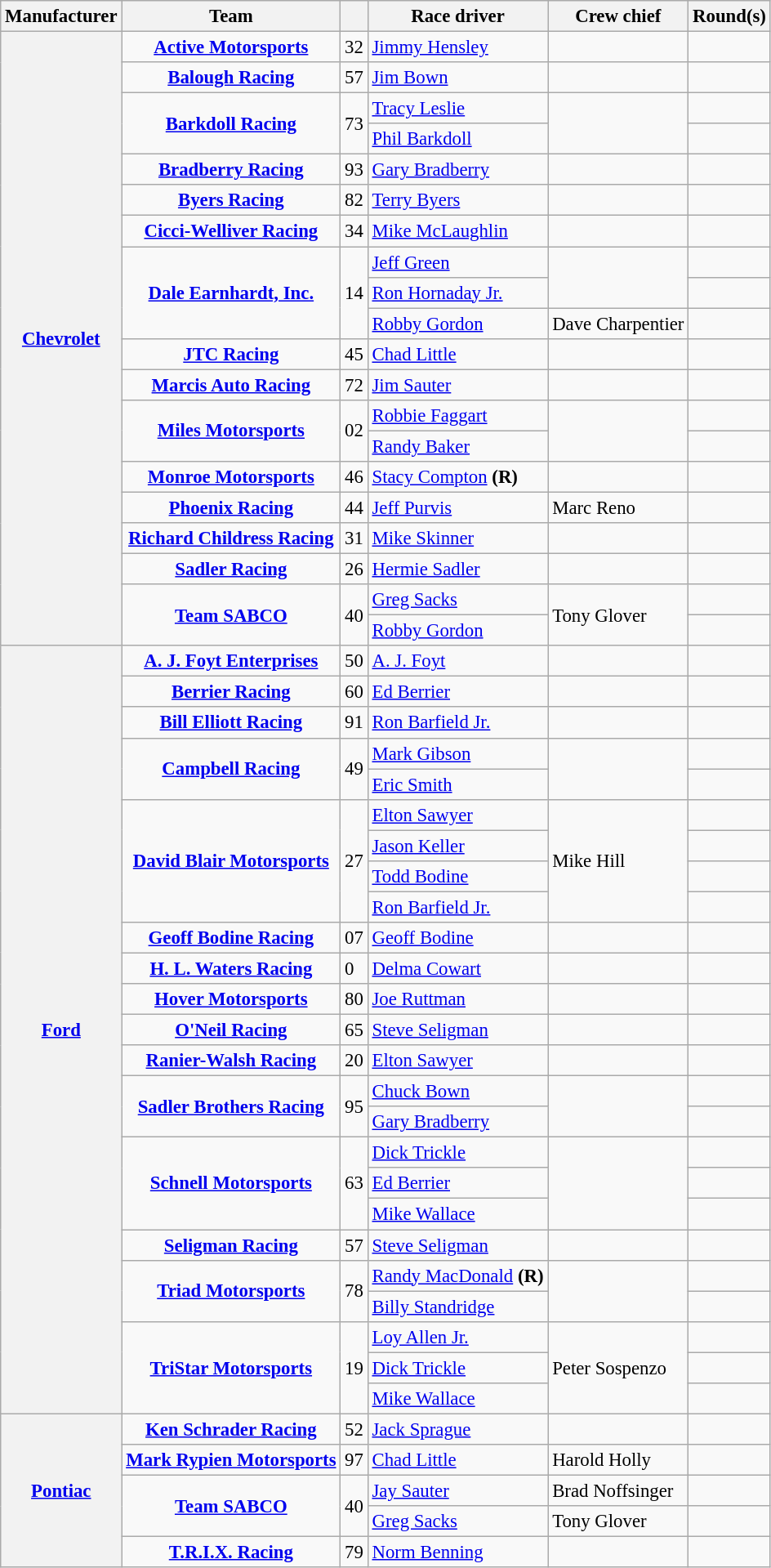<table class="wikitable" style="font-size: 95%;">
<tr>
<th>Manufacturer</th>
<th>Team</th>
<th></th>
<th>Race driver</th>
<th>Crew chief</th>
<th>Round(s)</th>
</tr>
<tr>
<th rowspan=20><a href='#'>Chevrolet</a></th>
<td style="text-align:center;"><strong><a href='#'>Active Motorsports</a></strong></td>
<td>32</td>
<td><a href='#'>Jimmy Hensley</a></td>
<td></td>
<td></td>
</tr>
<tr>
<td style="text-align:center;"><strong><a href='#'>Balough Racing</a></strong></td>
<td>57</td>
<td><a href='#'>Jim Bown</a></td>
<td></td>
<td></td>
</tr>
<tr>
<td rowspan=2 style="text-align:center;"><strong><a href='#'>Barkdoll Racing</a></strong></td>
<td rowspan=2>73</td>
<td><a href='#'>Tracy Leslie</a></td>
<td rowspan=2></td>
<td></td>
</tr>
<tr>
<td><a href='#'>Phil Barkdoll</a></td>
<td></td>
</tr>
<tr>
<td style="text-align:center;"><strong><a href='#'>Bradberry Racing</a></strong></td>
<td>93</td>
<td><a href='#'>Gary Bradberry</a></td>
<td></td>
<td></td>
</tr>
<tr>
<td style="text-align:center;"><strong><a href='#'>Byers Racing</a></strong></td>
<td>82</td>
<td><a href='#'>Terry Byers</a></td>
<td></td>
<td></td>
</tr>
<tr>
<td style="text-align:center;"><strong><a href='#'>Cicci-Welliver Racing</a></strong></td>
<td>34</td>
<td><a href='#'>Mike McLaughlin</a></td>
<td></td>
<td></td>
</tr>
<tr>
<td rowspan=3 style="text-align:center;"><strong><a href='#'>Dale Earnhardt, Inc.</a></strong></td>
<td rowspan=3>14</td>
<td><a href='#'>Jeff Green</a></td>
<td rowspan=2></td>
<td></td>
</tr>
<tr>
<td><a href='#'>Ron Hornaday Jr.</a></td>
<td></td>
</tr>
<tr>
<td><a href='#'>Robby Gordon</a></td>
<td>Dave Charpentier</td>
<td></td>
</tr>
<tr>
<td style="text-align:center;"><strong><a href='#'>JTC Racing</a></strong></td>
<td>45</td>
<td><a href='#'>Chad Little</a></td>
<td></td>
<td></td>
</tr>
<tr>
<td style="text-align:center;"><strong><a href='#'>Marcis Auto Racing</a></strong></td>
<td>72</td>
<td><a href='#'>Jim Sauter</a></td>
<td></td>
<td></td>
</tr>
<tr>
<td rowspan=2 style="text-align:center;"><strong><a href='#'>Miles Motorsports</a></strong></td>
<td rowspan=2>02</td>
<td><a href='#'>Robbie Faggart</a></td>
<td rowspan=2></td>
<td></td>
</tr>
<tr>
<td><a href='#'>Randy Baker</a></td>
<td></td>
</tr>
<tr>
<td style="text-align:center;"><strong><a href='#'>Monroe Motorsports</a></strong></td>
<td>46</td>
<td><a href='#'>Stacy Compton</a> <strong>(R)</strong></td>
<td></td>
<td></td>
</tr>
<tr>
<td style="text-align:center;"><strong><a href='#'>Phoenix Racing</a></strong></td>
<td>44</td>
<td><a href='#'>Jeff Purvis</a></td>
<td>Marc Reno</td>
<td></td>
</tr>
<tr>
<td style="text-align:center;"><strong><a href='#'>Richard Childress Racing</a></strong></td>
<td>31</td>
<td><a href='#'>Mike Skinner</a></td>
<td></td>
<td></td>
</tr>
<tr>
<td style="text-align:center;"><strong><a href='#'>Sadler Racing</a></strong></td>
<td>26</td>
<td><a href='#'>Hermie Sadler</a></td>
<td></td>
<td></td>
</tr>
<tr>
<td rowspan=2 style="text-align:center;"><strong><a href='#'>Team SABCO</a></strong></td>
<td rowspan=2>40</td>
<td><a href='#'>Greg Sacks</a></td>
<td rowspan=2>Tony Glover</td>
<td></td>
</tr>
<tr>
<td><a href='#'>Robby Gordon</a></td>
<td></td>
</tr>
<tr>
<th rowspan=25><a href='#'>Ford</a></th>
<td style="text-align:center;"><strong><a href='#'>A. J. Foyt Enterprises</a></strong></td>
<td>50</td>
<td><a href='#'>A. J. Foyt</a></td>
<td></td>
<td></td>
</tr>
<tr>
<td style="text-align:center;"><strong><a href='#'>Berrier Racing</a></strong></td>
<td>60</td>
<td><a href='#'>Ed Berrier</a></td>
<td></td>
<td></td>
</tr>
<tr>
<td style="text-align:center;"><strong><a href='#'>Bill Elliott Racing</a></strong></td>
<td>91</td>
<td><a href='#'>Ron Barfield Jr.</a></td>
<td></td>
<td></td>
</tr>
<tr>
<td rowspan=2 style="text-align:center;"><strong><a href='#'>Campbell Racing</a></strong></td>
<td rowspan=2>49</td>
<td><a href='#'>Mark Gibson</a></td>
<td rowspan=2></td>
<td></td>
</tr>
<tr>
<td><a href='#'>Eric Smith</a></td>
<td></td>
</tr>
<tr>
<td rowspan=4 style="text-align:center;"><strong><a href='#'>David Blair Motorsports</a></strong></td>
<td rowspan=4>27</td>
<td><a href='#'>Elton Sawyer</a></td>
<td rowspan=4>Mike Hill</td>
<td></td>
</tr>
<tr>
<td><a href='#'>Jason Keller</a></td>
<td></td>
</tr>
<tr>
<td><a href='#'>Todd Bodine</a></td>
<td></td>
</tr>
<tr>
<td><a href='#'>Ron Barfield Jr.</a></td>
<td></td>
</tr>
<tr>
<td style="text-align:center;"><strong><a href='#'>Geoff Bodine Racing</a></strong></td>
<td>07</td>
<td><a href='#'>Geoff Bodine</a></td>
<td></td>
<td></td>
</tr>
<tr>
<td style="text-align:center;"><strong><a href='#'>H. L. Waters Racing</a></strong></td>
<td>0</td>
<td><a href='#'>Delma Cowart</a></td>
<td></td>
<td></td>
</tr>
<tr>
<td style="text-align:center;"><strong><a href='#'>Hover Motorsports</a></strong></td>
<td>80</td>
<td><a href='#'>Joe Ruttman</a></td>
<td></td>
<td></td>
</tr>
<tr>
<td style="text-align:center;"><strong><a href='#'>O'Neil Racing</a></strong></td>
<td>65</td>
<td><a href='#'>Steve Seligman</a></td>
<td></td>
<td></td>
</tr>
<tr>
<td style="text-align:center;"><strong><a href='#'>Ranier-Walsh Racing</a></strong></td>
<td>20</td>
<td><a href='#'>Elton Sawyer</a></td>
<td></td>
<td></td>
</tr>
<tr>
<td rowspan=2 style="text-align:center;"><strong><a href='#'>Sadler Brothers Racing</a></strong></td>
<td rowspan=2>95</td>
<td><a href='#'>Chuck Bown</a></td>
<td rowspan=2></td>
<td></td>
</tr>
<tr>
<td><a href='#'>Gary Bradberry</a></td>
<td></td>
</tr>
<tr>
<td rowspan=3 style="text-align:center;"><strong><a href='#'>Schnell Motorsports</a></strong></td>
<td rowspan=3>63</td>
<td><a href='#'>Dick Trickle</a></td>
<td rowspan=3></td>
<td></td>
</tr>
<tr>
<td><a href='#'>Ed Berrier</a></td>
<td></td>
</tr>
<tr>
<td><a href='#'>Mike Wallace</a></td>
<td></td>
</tr>
<tr>
<td style="text-align:center;"><strong><a href='#'>Seligman Racing</a></strong></td>
<td>57</td>
<td><a href='#'>Steve Seligman</a></td>
<td></td>
<td></td>
</tr>
<tr>
<td rowspan=2 style="text-align:center;"><strong><a href='#'>Triad Motorsports</a></strong></td>
<td rowspan=2>78</td>
<td><a href='#'>Randy MacDonald</a> <strong>(R)</strong></td>
<td rowspan=2></td>
<td></td>
</tr>
<tr>
<td><a href='#'>Billy Standridge</a></td>
<td></td>
</tr>
<tr>
<td rowspan=3 style="text-align:center;"><strong><a href='#'>TriStar Motorsports</a></strong></td>
<td rowspan=3>19</td>
<td><a href='#'>Loy Allen Jr.</a></td>
<td rowspan=3>Peter Sospenzo</td>
<td></td>
</tr>
<tr>
<td><a href='#'>Dick Trickle</a></td>
<td></td>
</tr>
<tr>
<td><a href='#'>Mike Wallace</a></td>
<td></td>
</tr>
<tr>
<th rowspan=5><a href='#'>Pontiac</a></th>
<td style="text-align:center;"><strong><a href='#'>Ken Schrader Racing</a></strong></td>
<td>52</td>
<td><a href='#'>Jack Sprague</a></td>
<td></td>
<td></td>
</tr>
<tr>
<td style="text-align:center;"><strong><a href='#'>Mark Rypien Motorsports</a></strong></td>
<td>97</td>
<td><a href='#'>Chad Little</a></td>
<td>Harold Holly</td>
<td></td>
</tr>
<tr>
<td rowspan=2 style="text-align:center;"><strong><a href='#'>Team SABCO</a></strong></td>
<td rowspan=2>40</td>
<td><a href='#'>Jay Sauter</a></td>
<td>Brad Noffsinger</td>
<td></td>
</tr>
<tr>
<td><a href='#'>Greg Sacks</a></td>
<td>Tony Glover</td>
<td></td>
</tr>
<tr>
<td style="text-align:center;"><strong><a href='#'>T.R.I.X. Racing</a></strong></td>
<td>79</td>
<td><a href='#'>Norm Benning</a></td>
<td></td>
<td></td>
</tr>
</table>
